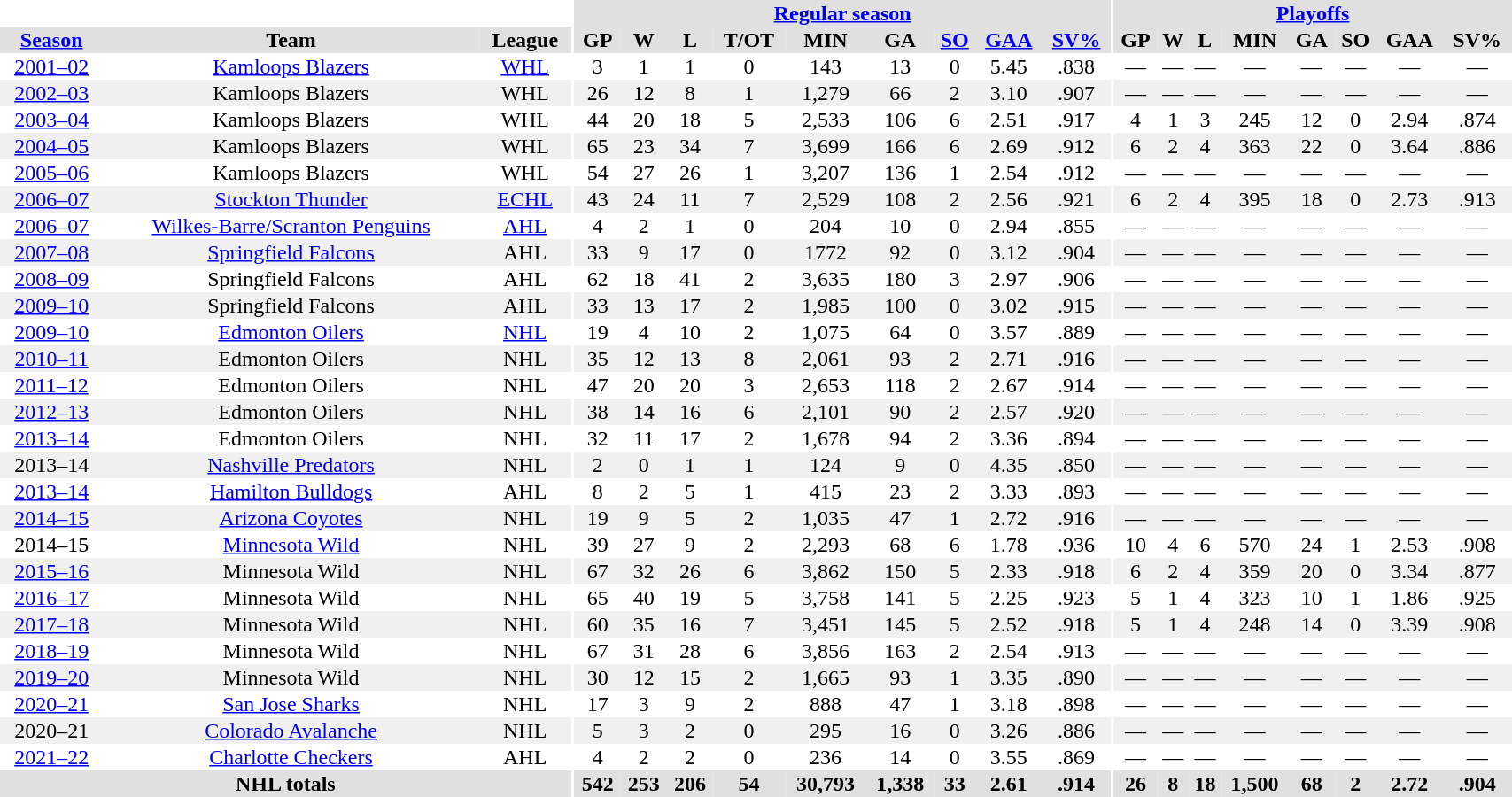<table border="0" cellpadding="1" cellspacing="0" style="width:90%; text-align:center;">
<tr bgcolor="#e0e0e0">
<th colspan="3" bgcolor="#ffffff"></th>
<th rowspan="99" bgcolor="#ffffff"></th>
<th colspan="9" bgcolor="#e0e0e0"><a href='#'>Regular season</a></th>
<th rowspan="99" bgcolor="#ffffff"></th>
<th colspan="8" bgcolor="#e0e0e0"><a href='#'>Playoffs</a></th>
</tr>
<tr bgcolor="#e0e0e0">
<th><a href='#'>Season</a></th>
<th>Team</th>
<th>League</th>
<th>GP</th>
<th>W</th>
<th>L</th>
<th>T/OT</th>
<th>MIN</th>
<th>GA</th>
<th><a href='#'>SO</a></th>
<th><a href='#'>GAA</a></th>
<th><a href='#'>SV%</a></th>
<th>GP</th>
<th>W</th>
<th>L</th>
<th>MIN</th>
<th>GA</th>
<th>SO</th>
<th>GAA</th>
<th>SV%</th>
</tr>
<tr>
<td><a href='#'>2001–02</a></td>
<td><a href='#'>Kamloops Blazers</a></td>
<td><a href='#'>WHL</a></td>
<td>3</td>
<td>1</td>
<td>1</td>
<td>0</td>
<td>143</td>
<td>13</td>
<td>0</td>
<td>5.45</td>
<td>.838</td>
<td>—</td>
<td>—</td>
<td>—</td>
<td>—</td>
<td>—</td>
<td>—</td>
<td>—</td>
<td>—</td>
</tr>
<tr bgcolor="#f0f0f0">
<td><a href='#'>2002–03</a></td>
<td>Kamloops Blazers</td>
<td>WHL</td>
<td>26</td>
<td>12</td>
<td>8</td>
<td>1</td>
<td>1,279</td>
<td>66</td>
<td>2</td>
<td>3.10</td>
<td>.907</td>
<td>—</td>
<td>—</td>
<td>—</td>
<td>—</td>
<td>—</td>
<td>—</td>
<td>—</td>
<td>—</td>
</tr>
<tr>
<td><a href='#'>2003–04</a></td>
<td>Kamloops Blazers</td>
<td>WHL</td>
<td>44</td>
<td>20</td>
<td>18</td>
<td>5</td>
<td>2,533</td>
<td>106</td>
<td>6</td>
<td>2.51</td>
<td>.917</td>
<td>4</td>
<td>1</td>
<td>3</td>
<td>245</td>
<td>12</td>
<td>0</td>
<td>2.94</td>
<td>.874</td>
</tr>
<tr bgcolor="#f0f0f0">
<td><a href='#'>2004–05</a></td>
<td>Kamloops Blazers</td>
<td>WHL</td>
<td>65</td>
<td>23</td>
<td>34</td>
<td>7</td>
<td>3,699</td>
<td>166</td>
<td>6</td>
<td>2.69</td>
<td>.912</td>
<td>6</td>
<td>2</td>
<td>4</td>
<td>363</td>
<td>22</td>
<td>0</td>
<td>3.64</td>
<td>.886</td>
</tr>
<tr>
<td><a href='#'>2005–06</a></td>
<td>Kamloops Blazers</td>
<td>WHL</td>
<td>54</td>
<td>27</td>
<td>26</td>
<td>1</td>
<td>3,207</td>
<td>136</td>
<td>1</td>
<td>2.54</td>
<td>.912</td>
<td>—</td>
<td>—</td>
<td>—</td>
<td>—</td>
<td>—</td>
<td>—</td>
<td>—</td>
<td>—</td>
</tr>
<tr bgcolor="#f0f0f0">
<td><a href='#'>2006–07</a></td>
<td><a href='#'>Stockton Thunder</a></td>
<td><a href='#'>ECHL</a></td>
<td>43</td>
<td>24</td>
<td>11</td>
<td>7</td>
<td>2,529</td>
<td>108</td>
<td>2</td>
<td>2.56</td>
<td>.921</td>
<td>6</td>
<td>2</td>
<td>4</td>
<td>395</td>
<td>18</td>
<td>0</td>
<td>2.73</td>
<td>.913</td>
</tr>
<tr>
<td><a href='#'>2006–07</a></td>
<td><a href='#'>Wilkes-Barre/Scranton Penguins</a></td>
<td><a href='#'>AHL</a></td>
<td>4</td>
<td>2</td>
<td>1</td>
<td>0</td>
<td>204</td>
<td>10</td>
<td>0</td>
<td>2.94</td>
<td>.855</td>
<td>—</td>
<td>—</td>
<td>—</td>
<td>—</td>
<td>—</td>
<td>—</td>
<td>—</td>
<td>—</td>
</tr>
<tr bgcolor="#f0f0f0">
<td><a href='#'>2007–08</a></td>
<td><a href='#'>Springfield Falcons</a></td>
<td>AHL</td>
<td>33</td>
<td>9</td>
<td>17</td>
<td>0</td>
<td>1772</td>
<td>92</td>
<td>0</td>
<td>3.12</td>
<td>.904</td>
<td>—</td>
<td>—</td>
<td>—</td>
<td>—</td>
<td>—</td>
<td>—</td>
<td>—</td>
<td>—</td>
</tr>
<tr>
<td><a href='#'>2008–09</a></td>
<td>Springfield Falcons</td>
<td>AHL</td>
<td>62</td>
<td>18</td>
<td>41</td>
<td>2</td>
<td>3,635</td>
<td>180</td>
<td>3</td>
<td>2.97</td>
<td>.906</td>
<td>—</td>
<td>—</td>
<td>—</td>
<td>—</td>
<td>—</td>
<td>—</td>
<td>—</td>
<td>—</td>
</tr>
<tr bgcolor="#f0f0f0">
<td><a href='#'>2009–10</a></td>
<td>Springfield Falcons</td>
<td>AHL</td>
<td>33</td>
<td>13</td>
<td>17</td>
<td>2</td>
<td>1,985</td>
<td>100</td>
<td>0</td>
<td>3.02</td>
<td>.915</td>
<td>—</td>
<td>—</td>
<td>—</td>
<td>—</td>
<td>—</td>
<td>—</td>
<td>—</td>
<td>—</td>
</tr>
<tr>
<td><a href='#'>2009–10</a></td>
<td><a href='#'>Edmonton Oilers</a></td>
<td><a href='#'>NHL</a></td>
<td>19</td>
<td>4</td>
<td>10</td>
<td>2</td>
<td>1,075</td>
<td>64</td>
<td>0</td>
<td>3.57</td>
<td>.889</td>
<td>—</td>
<td>—</td>
<td>—</td>
<td>—</td>
<td>—</td>
<td>—</td>
<td>—</td>
<td>—</td>
</tr>
<tr bgcolor="#f0f0f0">
<td><a href='#'>2010–11</a></td>
<td>Edmonton Oilers</td>
<td>NHL</td>
<td>35</td>
<td>12</td>
<td>13</td>
<td>8</td>
<td>2,061</td>
<td>93</td>
<td>2</td>
<td>2.71</td>
<td>.916</td>
<td>—</td>
<td>—</td>
<td>—</td>
<td>—</td>
<td>—</td>
<td>—</td>
<td>—</td>
<td>—</td>
</tr>
<tr>
<td><a href='#'>2011–12</a></td>
<td>Edmonton Oilers</td>
<td>NHL</td>
<td>47</td>
<td>20</td>
<td>20</td>
<td>3</td>
<td>2,653</td>
<td>118</td>
<td>2</td>
<td>2.67</td>
<td>.914</td>
<td>—</td>
<td>—</td>
<td>—</td>
<td>—</td>
<td>—</td>
<td>—</td>
<td>—</td>
<td>—</td>
</tr>
<tr bgcolor="#f0f0f0">
<td><a href='#'>2012–13</a></td>
<td>Edmonton Oilers</td>
<td>NHL</td>
<td>38</td>
<td>14</td>
<td>16</td>
<td>6</td>
<td>2,101</td>
<td>90</td>
<td>2</td>
<td>2.57</td>
<td>.920</td>
<td>—</td>
<td>—</td>
<td>—</td>
<td>—</td>
<td>—</td>
<td>—</td>
<td>—</td>
<td>—</td>
</tr>
<tr>
<td><a href='#'>2013–14</a></td>
<td>Edmonton Oilers</td>
<td>NHL</td>
<td>32</td>
<td>11</td>
<td>17</td>
<td>2</td>
<td>1,678</td>
<td>94</td>
<td>2</td>
<td>3.36</td>
<td>.894</td>
<td>—</td>
<td>—</td>
<td>—</td>
<td>—</td>
<td>—</td>
<td>—</td>
<td>—</td>
<td>—</td>
</tr>
<tr bgcolor="#f0f0f0">
<td>2013–14</td>
<td><a href='#'>Nashville Predators</a></td>
<td>NHL</td>
<td>2</td>
<td>0</td>
<td>1</td>
<td>1</td>
<td>124</td>
<td>9</td>
<td>0</td>
<td>4.35</td>
<td>.850</td>
<td>—</td>
<td>—</td>
<td>—</td>
<td>—</td>
<td>—</td>
<td>—</td>
<td>—</td>
<td>—</td>
</tr>
<tr>
<td><a href='#'>2013–14</a></td>
<td><a href='#'>Hamilton Bulldogs</a></td>
<td>AHL</td>
<td>8</td>
<td>2</td>
<td>5</td>
<td>1</td>
<td>415</td>
<td>23</td>
<td>2</td>
<td>3.33</td>
<td>.893</td>
<td>—</td>
<td>—</td>
<td>—</td>
<td>—</td>
<td>—</td>
<td>—</td>
<td>—</td>
<td>—</td>
</tr>
<tr bgcolor="#f0f0f0">
<td><a href='#'>2014–15</a></td>
<td><a href='#'>Arizona Coyotes</a></td>
<td>NHL</td>
<td>19</td>
<td>9</td>
<td>5</td>
<td>2</td>
<td>1,035</td>
<td>47</td>
<td>1</td>
<td>2.72</td>
<td>.916</td>
<td>—</td>
<td>—</td>
<td>—</td>
<td>—</td>
<td>—</td>
<td>—</td>
<td>—</td>
<td>—</td>
</tr>
<tr>
<td>2014–15</td>
<td><a href='#'>Minnesota Wild</a></td>
<td>NHL</td>
<td>39</td>
<td>27</td>
<td>9</td>
<td>2</td>
<td>2,293</td>
<td>68</td>
<td>6</td>
<td>1.78</td>
<td>.936</td>
<td>10</td>
<td>4</td>
<td>6</td>
<td>570</td>
<td>24</td>
<td>1</td>
<td>2.53</td>
<td>.908</td>
</tr>
<tr bgcolor="#f0f0f0">
<td><a href='#'>2015–16</a></td>
<td>Minnesota Wild</td>
<td>NHL</td>
<td>67</td>
<td>32</td>
<td>26</td>
<td>6</td>
<td>3,862</td>
<td>150</td>
<td>5</td>
<td>2.33</td>
<td>.918</td>
<td>6</td>
<td>2</td>
<td>4</td>
<td>359</td>
<td>20</td>
<td>0</td>
<td>3.34</td>
<td>.877</td>
</tr>
<tr>
<td><a href='#'>2016–17</a></td>
<td>Minnesota Wild</td>
<td>NHL</td>
<td>65</td>
<td>40</td>
<td>19</td>
<td>5</td>
<td>3,758</td>
<td>141</td>
<td>5</td>
<td>2.25</td>
<td>.923</td>
<td>5</td>
<td>1</td>
<td>4</td>
<td>323</td>
<td>10</td>
<td>1</td>
<td>1.86</td>
<td>.925</td>
</tr>
<tr bgcolor="#f0f0f0">
<td><a href='#'>2017–18</a></td>
<td>Minnesota Wild</td>
<td>NHL</td>
<td>60</td>
<td>35</td>
<td>16</td>
<td>7</td>
<td>3,451</td>
<td>145</td>
<td>5</td>
<td>2.52</td>
<td>.918</td>
<td>5</td>
<td>1</td>
<td>4</td>
<td>248</td>
<td>14</td>
<td>0</td>
<td>3.39</td>
<td>.908</td>
</tr>
<tr>
<td><a href='#'>2018–19</a></td>
<td>Minnesota Wild</td>
<td>NHL</td>
<td>67</td>
<td>31</td>
<td>28</td>
<td>6</td>
<td>3,856</td>
<td>163</td>
<td>2</td>
<td>2.54</td>
<td>.913</td>
<td>—</td>
<td>—</td>
<td>—</td>
<td>—</td>
<td>—</td>
<td>—</td>
<td>—</td>
<td>—</td>
</tr>
<tr bgcolor="#f0f0f0">
<td><a href='#'>2019–20</a></td>
<td>Minnesota Wild</td>
<td>NHL</td>
<td>30</td>
<td>12</td>
<td>15</td>
<td>2</td>
<td>1,665</td>
<td>93</td>
<td>1</td>
<td>3.35</td>
<td>.890</td>
<td>—</td>
<td>—</td>
<td>—</td>
<td>—</td>
<td>—</td>
<td>—</td>
<td>—</td>
<td>—</td>
</tr>
<tr>
<td><a href='#'>2020–21</a></td>
<td><a href='#'>San Jose Sharks</a></td>
<td>NHL</td>
<td>17</td>
<td>3</td>
<td>9</td>
<td>2</td>
<td>888</td>
<td>47</td>
<td>1</td>
<td>3.18</td>
<td>.898</td>
<td>—</td>
<td>—</td>
<td>—</td>
<td>—</td>
<td>—</td>
<td>—</td>
<td>—</td>
<td>—</td>
</tr>
<tr bgcolor="#f0f0f0">
<td>2020–21</td>
<td><a href='#'>Colorado Avalanche</a></td>
<td>NHL</td>
<td>5</td>
<td>3</td>
<td>2</td>
<td>0</td>
<td>295</td>
<td>16</td>
<td>0</td>
<td>3.26</td>
<td>.886</td>
<td>—</td>
<td>—</td>
<td>—</td>
<td>—</td>
<td>—</td>
<td>—</td>
<td>—</td>
<td>—</td>
</tr>
<tr>
<td><a href='#'>2021–22</a></td>
<td><a href='#'>Charlotte Checkers</a></td>
<td>AHL</td>
<td>4</td>
<td>2</td>
<td>2</td>
<td>0</td>
<td>236</td>
<td>14</td>
<td>0</td>
<td>3.55</td>
<td>.869</td>
<td>—</td>
<td>—</td>
<td>—</td>
<td>—</td>
<td>—</td>
<td>—</td>
<td>—</td>
<td>—</td>
</tr>
<tr bgcolor="#e0e0e0">
<th colspan="3">NHL totals</th>
<th>542</th>
<th>253</th>
<th>206</th>
<th>54</th>
<th>30,793</th>
<th>1,338</th>
<th>33</th>
<th>2.61</th>
<th>.914</th>
<th>26</th>
<th>8</th>
<th>18</th>
<th>1,500</th>
<th>68</th>
<th>2</th>
<th>2.72</th>
<th>.904</th>
</tr>
</table>
